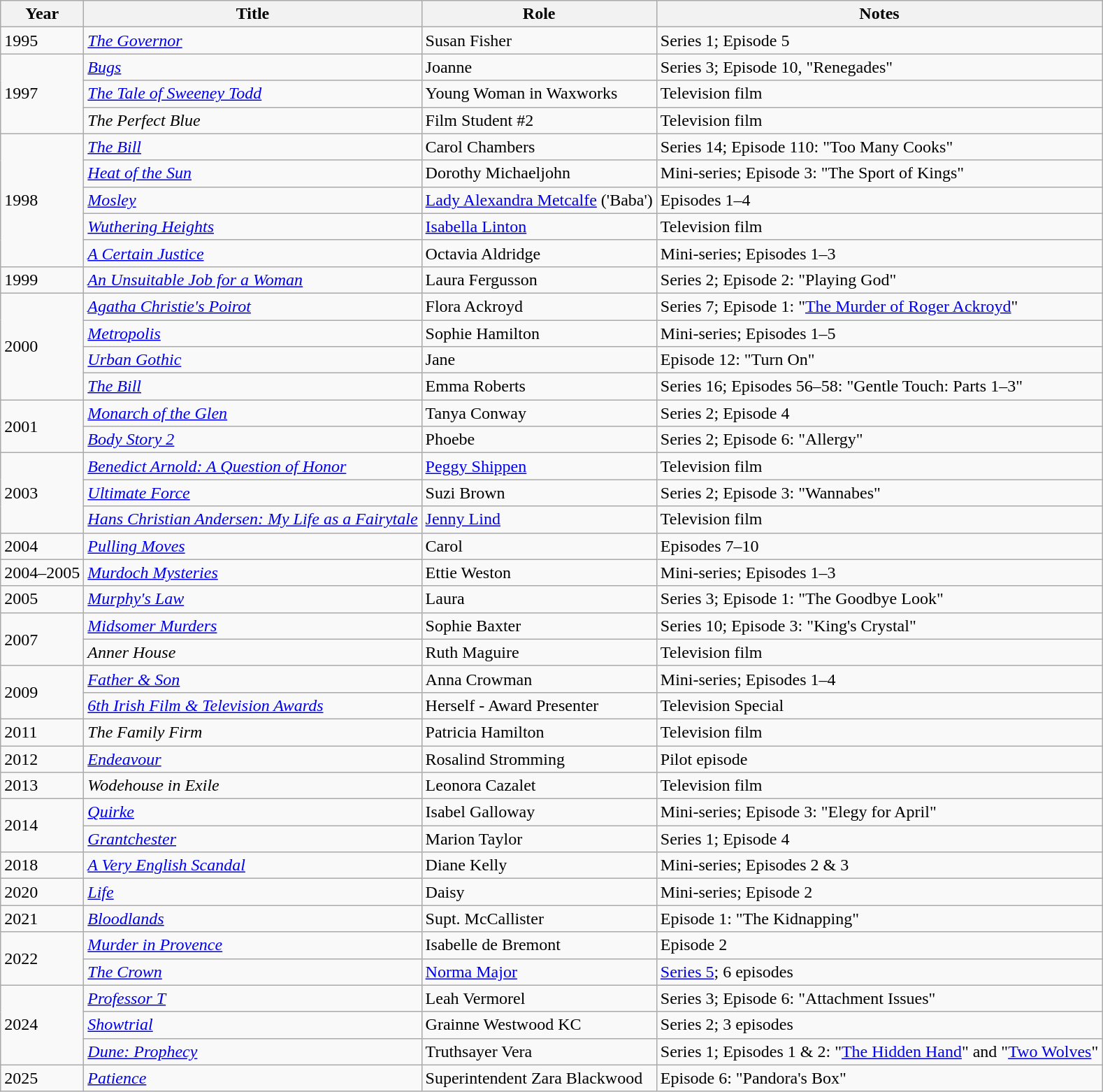<table class="wikitable">
<tr>
<th>Year</th>
<th>Title</th>
<th>Role</th>
<th>Notes</th>
</tr>
<tr>
<td>1995</td>
<td><em><a href='#'>The Governor</a></em></td>
<td>Susan Fisher</td>
<td>Series 1; Episode 5</td>
</tr>
<tr>
<td rowspan="3">1997</td>
<td><em><a href='#'>Bugs</a></em></td>
<td>Joanne</td>
<td>Series 3; Episode 10, "Renegades"</td>
</tr>
<tr>
<td><em><a href='#'>The Tale of Sweeney Todd</a></em></td>
<td>Young Woman in Waxworks</td>
<td>Television film</td>
</tr>
<tr>
<td><em>The Perfect Blue</em></td>
<td>Film Student #2</td>
<td>Television film</td>
</tr>
<tr>
<td rowspan="5">1998</td>
<td><em><a href='#'>The Bill</a></em></td>
<td>Carol Chambers</td>
<td>Series 14; Episode 110: "Too Many Cooks"</td>
</tr>
<tr>
<td><em><a href='#'>Heat of the Sun</a></em></td>
<td>Dorothy Michaeljohn</td>
<td>Mini-series; Episode 3: "The Sport of Kings"</td>
</tr>
<tr>
<td><em><a href='#'>Mosley</a></em></td>
<td><a href='#'>Lady Alexandra Metcalfe</a> ('Baba')</td>
<td>Episodes 1–4</td>
</tr>
<tr>
<td><em><a href='#'>Wuthering Heights</a></em></td>
<td><a href='#'>Isabella Linton</a></td>
<td>Television film</td>
</tr>
<tr>
<td><em><a href='#'>A Certain Justice</a></em></td>
<td>Octavia Aldridge</td>
<td>Mini-series; Episodes 1–3</td>
</tr>
<tr>
<td>1999</td>
<td><em><a href='#'>An Unsuitable Job for a Woman</a></em></td>
<td>Laura Fergusson</td>
<td>Series 2; Episode 2: "Playing God"</td>
</tr>
<tr>
<td rowspan="4">2000</td>
<td><em><a href='#'>Agatha Christie's Poirot</a></em></td>
<td>Flora Ackroyd</td>
<td>Series 7; Episode 1: "<a href='#'>The Murder of Roger Ackroyd</a>"</td>
</tr>
<tr>
<td><em><a href='#'>Metropolis</a></em></td>
<td>Sophie Hamilton</td>
<td>Mini-series; Episodes 1–5</td>
</tr>
<tr>
<td><em><a href='#'>Urban Gothic</a></em></td>
<td>Jane</td>
<td>Episode 12: "Turn On"</td>
</tr>
<tr>
<td><em><a href='#'>The Bill</a></em></td>
<td>Emma Roberts</td>
<td>Series 16; Episodes 56–58: "Gentle Touch: Parts 1–3"</td>
</tr>
<tr>
<td rowspan="2">2001</td>
<td><em><a href='#'>Monarch of the Glen</a></em></td>
<td>Tanya Conway</td>
<td>Series 2; Episode 4</td>
</tr>
<tr>
<td><em><a href='#'>Body Story 2</a></em></td>
<td>Phoebe</td>
<td>Series 2; Episode 6: "Allergy"</td>
</tr>
<tr>
<td rowspan="3">2003</td>
<td><em><a href='#'>Benedict Arnold: A Question of Honor</a></em></td>
<td><a href='#'>Peggy Shippen</a></td>
<td>Television film</td>
</tr>
<tr>
<td><em><a href='#'>Ultimate Force</a></em></td>
<td>Suzi Brown</td>
<td>Series 2; Episode 3: "Wannabes"</td>
</tr>
<tr>
<td><em><a href='#'>Hans Christian Andersen: My Life as a Fairytale</a></em></td>
<td><a href='#'>Jenny Lind</a></td>
<td>Television film</td>
</tr>
<tr>
<td>2004</td>
<td><em><a href='#'>Pulling Moves</a></em></td>
<td>Carol</td>
<td>Episodes 7–10</td>
</tr>
<tr>
<td>2004–2005</td>
<td><em><a href='#'>Murdoch Mysteries</a></em></td>
<td>Ettie Weston</td>
<td>Mini-series; Episodes 1–3</td>
</tr>
<tr>
<td>2005</td>
<td><em><a href='#'>Murphy's Law</a></em></td>
<td>Laura</td>
<td>Series 3; Episode 1: "The Goodbye Look"</td>
</tr>
<tr>
<td rowspan="2">2007</td>
<td><em><a href='#'>Midsomer Murders</a></em></td>
<td>Sophie Baxter</td>
<td>Series 10; Episode 3: "King's Crystal"</td>
</tr>
<tr>
<td><em>Anner House</em></td>
<td>Ruth Maguire</td>
<td>Television film</td>
</tr>
<tr>
<td rowspan="2">2009</td>
<td><em><a href='#'>Father & Son</a></em></td>
<td>Anna Crowman</td>
<td>Mini-series; Episodes 1–4</td>
</tr>
<tr>
<td><em><a href='#'>6th Irish Film & Television Awards</a></em></td>
<td>Herself - Award Presenter</td>
<td>Television Special</td>
</tr>
<tr>
<td>2011</td>
<td><em>The Family Firm</em></td>
<td>Patricia Hamilton</td>
<td>Television film</td>
</tr>
<tr>
<td>2012</td>
<td><em><a href='#'>Endeavour</a></em></td>
<td>Rosalind Stromming</td>
<td>Pilot episode</td>
</tr>
<tr>
<td>2013</td>
<td><em>Wodehouse in Exile</em></td>
<td>Leonora Cazalet</td>
<td>Television film</td>
</tr>
<tr>
<td rowspan="2">2014</td>
<td><em><a href='#'>Quirke</a></em></td>
<td>Isabel Galloway</td>
<td>Mini-series; Episode 3: "Elegy for April"</td>
</tr>
<tr>
<td><em><a href='#'>Grantchester</a></em></td>
<td>Marion Taylor</td>
<td>Series 1; Episode 4</td>
</tr>
<tr>
<td>2018</td>
<td><em><a href='#'>A Very English Scandal</a></em></td>
<td>Diane Kelly</td>
<td>Mini-series; Episodes 2 & 3</td>
</tr>
<tr>
<td>2020</td>
<td><em><a href='#'>Life</a></em></td>
<td>Daisy</td>
<td>Mini-series; Episode 2</td>
</tr>
<tr>
<td>2021</td>
<td><em><a href='#'>Bloodlands</a></em></td>
<td>Supt. McCallister</td>
<td>Episode 1: "The Kidnapping"</td>
</tr>
<tr>
<td rowspan="2">2022</td>
<td><em><a href='#'>Murder in Provence</a></em></td>
<td>Isabelle de Bremont</td>
<td>Episode 2</td>
</tr>
<tr>
<td><em><a href='#'>The Crown</a></em></td>
<td><a href='#'>Norma Major</a></td>
<td><a href='#'>Series 5</a>; 6 episodes</td>
</tr>
<tr>
<td rowspan="3">2024</td>
<td><em><a href='#'>Professor T</a></em></td>
<td>Leah Vermorel</td>
<td>Series 3; Episode 6: "Attachment Issues"</td>
</tr>
<tr>
<td><em><a href='#'> Showtrial</a></em></td>
<td>Grainne Westwood KC</td>
<td>Series 2; 3 episodes</td>
</tr>
<tr>
<td><em><a href='#'>Dune: Prophecy</a></em></td>
<td>Truthsayer Vera</td>
<td>Series 1; Episodes 1 & 2: "<a href='#'>The Hidden Hand</a>" and "<a href='#'>Two Wolves</a>"</td>
</tr>
<tr>
<td>2025</td>
<td><em><a href='#'>Patience</a></em></td>
<td>Superintendent Zara Blackwood</td>
<td>Episode 6: "Pandora's Box"</td>
</tr>
</table>
